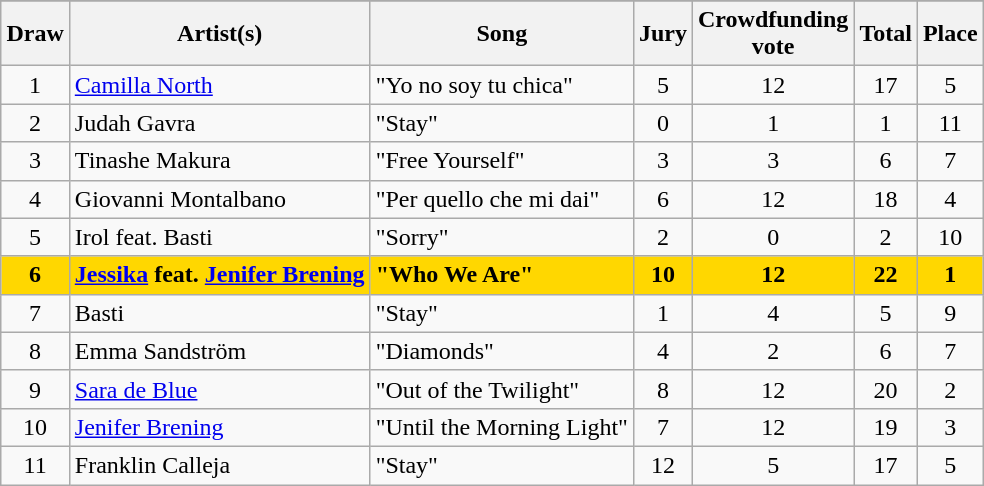<table class="sortable wikitable" style="margin: 1em auto 1em auto; text-align:center">
<tr>
</tr>
<tr>
<th scope="col">Draw</th>
<th scope="col">Artist(s)</th>
<th scope="col">Song</th>
<th scope="col">Jury</th>
<th scope="col">Crowdfunding<br>vote</th>
<th scope="col">Total</th>
<th scope="col">Place</th>
</tr>
<tr>
<td>1</td>
<td align="left"><a href='#'>Camilla North</a></td>
<td align="left">"Yo no soy tu chica"</td>
<td>5</td>
<td>12</td>
<td>17</td>
<td>5</td>
</tr>
<tr>
<td>2</td>
<td align="left">Judah Gavra</td>
<td align="left">"Stay"</td>
<td>0</td>
<td>1</td>
<td>1</td>
<td>11</td>
</tr>
<tr>
<td>3</td>
<td align="left">Tinashe Makura</td>
<td align="left">"Free Yourself"</td>
<td>3</td>
<td>3</td>
<td>6</td>
<td>7</td>
</tr>
<tr>
<td>4</td>
<td align="left">Giovanni Montalbano</td>
<td align="left">"Per quello che mi dai"</td>
<td>6</td>
<td>12</td>
<td>18</td>
<td>4</td>
</tr>
<tr>
<td>5</td>
<td align="left">Irol feat. Basti</td>
<td align="left">"Sorry"</td>
<td>2</td>
<td>0</td>
<td>2</td>
<td>10</td>
</tr>
<tr style="background:gold; font-weight:bold;">
<td>6</td>
<td align="left"><a href='#'>Jessika</a> feat. <a href='#'>Jenifer Brening</a></td>
<td align="left">"Who We Are"</td>
<td>10</td>
<td>12</td>
<td>22</td>
<td>1</td>
</tr>
<tr>
<td>7</td>
<td align="left">Basti</td>
<td align="left">"Stay"</td>
<td>1</td>
<td>4</td>
<td>5</td>
<td>9</td>
</tr>
<tr>
<td>8</td>
<td align="left">Emma Sandström</td>
<td align="left">"Diamonds"</td>
<td>4</td>
<td>2</td>
<td>6</td>
<td>7</td>
</tr>
<tr>
<td>9</td>
<td align="left"><a href='#'>Sara de Blue</a></td>
<td align="left">"Out of the Twilight"</td>
<td>8</td>
<td>12</td>
<td>20</td>
<td>2</td>
</tr>
<tr>
<td>10</td>
<td align="left"><a href='#'>Jenifer Brening</a></td>
<td align="left">"Until the Morning Light"</td>
<td>7</td>
<td>12</td>
<td>19</td>
<td>3</td>
</tr>
<tr>
<td>11</td>
<td align="left">Franklin Calleja</td>
<td align="left">"Stay"</td>
<td>12</td>
<td>5</td>
<td>17</td>
<td>5</td>
</tr>
</table>
